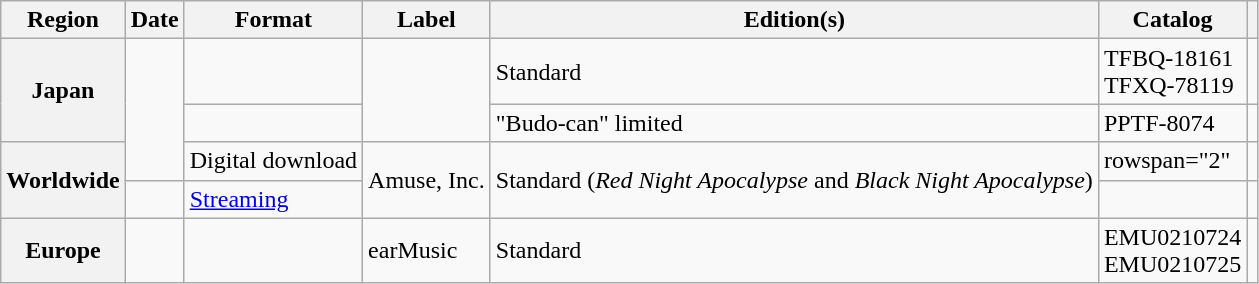<table class="wikitable plainrowheaders">
<tr>
<th scope="col">Region</th>
<th scope="col">Date</th>
<th scope="col">Format</th>
<th scope="col">Label</th>
<th scope="col">Edition(s)</th>
<th scope="col">Catalog</th>
<th scope="col"></th>
</tr>
<tr>
<th scope="row" rowspan="2">Japan</th>
<td rowspan="3"></td>
<td></td>
<td rowspan="2"></td>
<td>Standard</td>
<td>TFBQ-18161<br>TFXQ-78119</td>
<td></td>
</tr>
<tr>
<td></td>
<td>"Budo-can" limited</td>
<td>PPTF-8074</td>
<td></td>
</tr>
<tr>
<th scope="row" rowspan="2">Worldwide</th>
<td>Digital download</td>
<td rowspan="2">Amuse, Inc.</td>
<td rowspan="2">Standard (<em>Red Night Apocalypse</em> and <em>Black Night Apocalypse</em>)</td>
<td>rowspan="2" </td>
<td></td>
</tr>
<tr>
<td></td>
<td><a href='#'>Streaming</a></td>
<td></td>
</tr>
<tr>
<th scope="row" rowspan="2">Europe</th>
<td></td>
<td></td>
<td>earMusic</td>
<td>Standard</td>
<td>EMU0210724<br>EMU0210725</td>
<td></td>
</tr>
</table>
